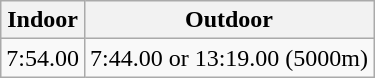<table class="wikitable" border="1" align="upright">
<tr>
<th>Indoor</th>
<th>Outdoor</th>
</tr>
<tr>
<td>7:54.00</td>
<td>7:44.00 or 13:19.00 (5000m)</td>
</tr>
</table>
